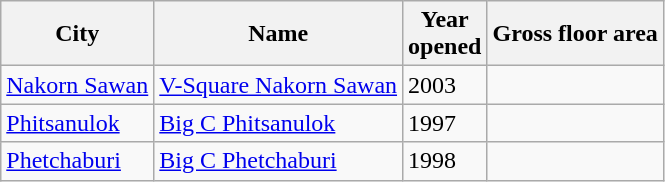<table class="wikitable sortable">
<tr>
<th>City</th>
<th>Name</th>
<th>Year<br>opened</th>
<th>Gross floor area</th>
</tr>
<tr>
<td rowspan="1"><a href='#'>Nakorn Sawan</a></td>
<td><a href='#'>V-Square Nakorn Sawan</a></td>
<td>2003</td>
<td></td>
</tr>
<tr>
<td rowspan="1"><a href='#'>Phitsanulok</a></td>
<td><a href='#'>Big C Phitsanulok</a></td>
<td>1997</td>
<td></td>
</tr>
<tr>
<td rowspan="1"><a href='#'>Phetchaburi</a></td>
<td><a href='#'>Big C Phetchaburi</a></td>
<td>1998</td>
<td></td>
</tr>
</table>
